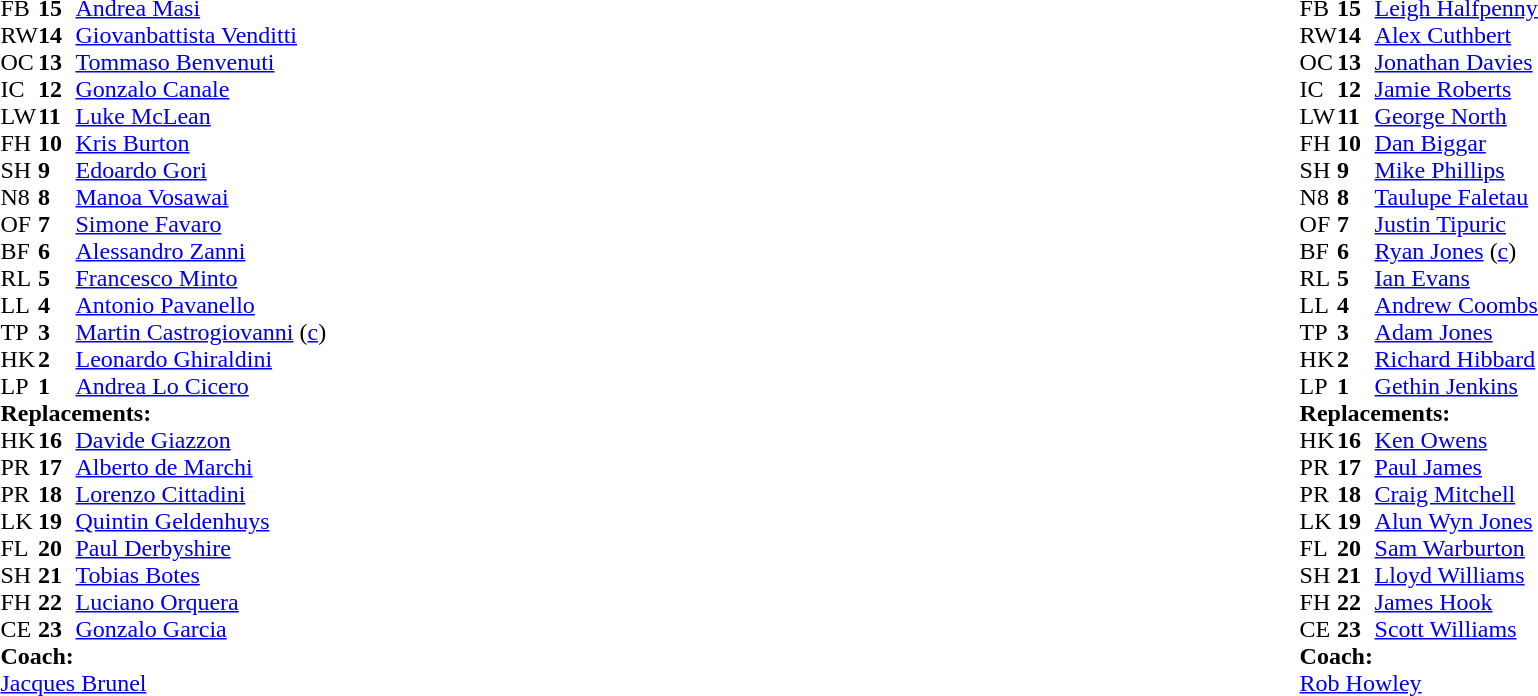<table style="width:100%">
<tr>
<td style="vertical-align:top;width:50%"><br><table cellspacing="0" cellpadding="0">
<tr>
<th width="25"></th>
<th width="25"></th>
</tr>
<tr>
<td>FB</td>
<td><strong>15</strong></td>
<td><a href='#'>Andrea Masi</a></td>
</tr>
<tr>
<td>RW</td>
<td><strong>14</strong></td>
<td><a href='#'>Giovanbattista Venditti</a></td>
</tr>
<tr>
<td>OC</td>
<td><strong>13</strong></td>
<td><a href='#'>Tommaso Benvenuti</a></td>
</tr>
<tr>
<td>IC</td>
<td><strong>12</strong></td>
<td><a href='#'>Gonzalo Canale</a></td>
<td></td>
<td></td>
</tr>
<tr>
<td>LW</td>
<td><strong>11</strong></td>
<td><a href='#'>Luke McLean</a></td>
</tr>
<tr>
<td>FH</td>
<td><strong>10</strong></td>
<td><a href='#'>Kris Burton</a></td>
</tr>
<tr>
<td>SH</td>
<td><strong>9</strong></td>
<td><a href='#'>Edoardo Gori</a></td>
<td></td>
<td></td>
</tr>
<tr>
<td>N8</td>
<td><strong>8</strong></td>
<td><a href='#'>Manoa Vosawai</a></td>
<td></td>
<td></td>
<td></td>
</tr>
<tr>
<td>OF</td>
<td><strong>7</strong></td>
<td><a href='#'>Simone Favaro</a></td>
<td></td>
<td></td>
</tr>
<tr>
<td>BF</td>
<td><strong>6</strong></td>
<td><a href='#'>Alessandro Zanni</a></td>
</tr>
<tr>
<td>RL</td>
<td><strong>5</strong></td>
<td><a href='#'>Francesco Minto</a></td>
<td></td>
<td></td>
</tr>
<tr>
<td>LL</td>
<td><strong>4</strong></td>
<td><a href='#'>Antonio Pavanello</a></td>
</tr>
<tr>
<td>TP</td>
<td><strong>3</strong></td>
<td><a href='#'>Martin Castrogiovanni</a> (<a href='#'>c</a>)</td>
<td></td>
<td></td>
<td></td>
<td></td>
</tr>
<tr>
<td>HK</td>
<td><strong>2</strong></td>
<td><a href='#'>Leonardo Ghiraldini</a></td>
<td></td>
<td></td>
</tr>
<tr>
<td>LP</td>
<td><strong>1</strong></td>
<td><a href='#'>Andrea Lo Cicero</a></td>
<td></td>
<td></td>
</tr>
<tr>
<td colspan=3><strong>Replacements:</strong></td>
</tr>
<tr>
<td>HK</td>
<td><strong>16</strong></td>
<td><a href='#'>Davide Giazzon</a></td>
<td></td>
<td></td>
</tr>
<tr>
<td>PR</td>
<td><strong>17</strong></td>
<td><a href='#'>Alberto de Marchi</a></td>
<td></td>
<td></td>
</tr>
<tr>
<td>PR</td>
<td><strong>18</strong></td>
<td><a href='#'>Lorenzo Cittadini</a></td>
<td></td>
<td></td>
<td></td>
<td></td>
</tr>
<tr>
<td>LK</td>
<td><strong>19</strong></td>
<td><a href='#'>Quintin Geldenhuys</a></td>
<td></td>
<td></td>
</tr>
<tr>
<td>FL</td>
<td><strong>20</strong></td>
<td><a href='#'>Paul Derbyshire</a></td>
<td></td>
<td></td>
</tr>
<tr>
<td>SH</td>
<td><strong>21</strong></td>
<td><a href='#'>Tobias Botes</a></td>
<td></td>
<td></td>
</tr>
<tr>
<td>FH</td>
<td><strong>22</strong></td>
<td><a href='#'>Luciano Orquera</a></td>
</tr>
<tr>
<td>CE</td>
<td><strong>23</strong></td>
<td><a href='#'>Gonzalo Garcia</a></td>
<td></td>
<td></td>
</tr>
<tr>
<td colspan=3><strong>Coach:</strong></td>
</tr>
<tr>
<td colspan="4"> <a href='#'>Jacques Brunel</a></td>
</tr>
</table>
</td>
<td valign="top"></td>
<td style="vertical-align:top;width:50%"><br><table cellspacing="0" cellpadding="0" style="margin:auto">
<tr>
<th width="25"></th>
<th width="25"></th>
</tr>
<tr>
<td>FB</td>
<td><strong>15</strong></td>
<td><a href='#'>Leigh Halfpenny</a></td>
</tr>
<tr>
<td>RW</td>
<td><strong>14</strong></td>
<td><a href='#'>Alex Cuthbert</a></td>
</tr>
<tr>
<td>OC</td>
<td><strong>13</strong></td>
<td><a href='#'>Jonathan Davies</a></td>
</tr>
<tr>
<td>IC</td>
<td><strong>12</strong></td>
<td><a href='#'>Jamie Roberts</a></td>
<td></td>
<td></td>
</tr>
<tr>
<td>LW</td>
<td><strong>11</strong></td>
<td><a href='#'>George North</a></td>
</tr>
<tr>
<td>FH</td>
<td><strong>10</strong></td>
<td><a href='#'>Dan Biggar</a></td>
<td></td>
<td></td>
</tr>
<tr>
<td>SH</td>
<td><strong>9</strong></td>
<td><a href='#'>Mike Phillips</a></td>
<td></td>
<td></td>
</tr>
<tr>
<td>N8</td>
<td><strong>8</strong></td>
<td><a href='#'>Taulupe Faletau</a></td>
</tr>
<tr>
<td>OF</td>
<td><strong>7</strong></td>
<td><a href='#'>Justin Tipuric</a></td>
</tr>
<tr>
<td>BF</td>
<td><strong>6</strong></td>
<td><a href='#'>Ryan Jones</a> (<a href='#'>c</a>)</td>
<td></td>
<td></td>
</tr>
<tr>
<td>RL</td>
<td><strong>5</strong></td>
<td><a href='#'>Ian Evans</a></td>
</tr>
<tr>
<td>LL</td>
<td><strong>4</strong></td>
<td><a href='#'>Andrew Coombs</a></td>
<td></td>
<td></td>
</tr>
<tr>
<td>TP</td>
<td><strong>3</strong></td>
<td><a href='#'>Adam Jones</a></td>
<td></td>
<td></td>
</tr>
<tr>
<td>HK</td>
<td><strong>2</strong></td>
<td><a href='#'>Richard Hibbard</a></td>
<td></td>
<td></td>
</tr>
<tr>
<td>LP</td>
<td><strong>1</strong></td>
<td><a href='#'>Gethin Jenkins</a></td>
<td></td>
<td></td>
</tr>
<tr>
<td colspan=3><strong>Replacements:</strong></td>
</tr>
<tr>
<td>HK</td>
<td><strong>16</strong></td>
<td><a href='#'>Ken Owens</a></td>
<td></td>
<td></td>
</tr>
<tr>
<td>PR</td>
<td><strong>17</strong></td>
<td><a href='#'>Paul James</a></td>
<td></td>
<td></td>
</tr>
<tr>
<td>PR</td>
<td><strong>18</strong></td>
<td><a href='#'>Craig Mitchell</a></td>
<td></td>
<td></td>
</tr>
<tr>
<td>LK</td>
<td><strong>19</strong></td>
<td><a href='#'>Alun Wyn Jones</a></td>
<td></td>
<td></td>
</tr>
<tr>
<td>FL</td>
<td><strong>20</strong></td>
<td><a href='#'>Sam Warburton</a></td>
<td></td>
<td></td>
</tr>
<tr>
<td>SH</td>
<td><strong>21</strong></td>
<td><a href='#'>Lloyd Williams</a></td>
<td></td>
<td></td>
</tr>
<tr>
<td>FH</td>
<td><strong>22</strong></td>
<td><a href='#'>James Hook</a></td>
<td></td>
<td></td>
</tr>
<tr>
<td>CE</td>
<td><strong>23</strong></td>
<td><a href='#'>Scott Williams</a></td>
<td></td>
<td></td>
</tr>
<tr>
<td colspan=3><strong>Coach:</strong></td>
</tr>
<tr>
<td colspan="4"> <a href='#'>Rob Howley</a></td>
</tr>
</table>
</td>
</tr>
</table>
